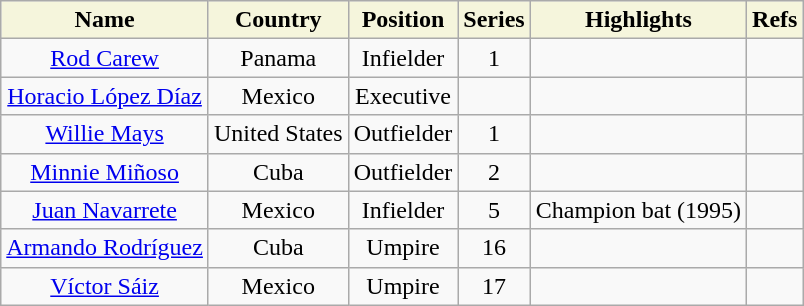<table class="wikitable">
<tr>
<th style="background:#F5F5DC;">Name</th>
<th style="background:#F5F5DC;">Country</th>
<th style="background:#F5F5DC;">Position</th>
<th style="background:#F5F5DC;">Series</th>
<th style="background:#F5F5DC;">Highlights</th>
<th style="background:#F5F5DC;">Refs</th>
</tr>
<tr align=center>
<td><a href='#'>Rod Carew</a></td>
<td> Panama</td>
<td>Infielder</td>
<td>1</td>
<td></td>
<td></td>
</tr>
<tr align=center>
<td><a href='#'>Horacio López Díaz</a></td>
<td> Mexico</td>
<td>Executive</td>
<td></td>
<td></td>
<td></td>
</tr>
<tr align=center>
<td><a href='#'>Willie Mays</a></td>
<td> United States</td>
<td>Outfielder</td>
<td>1</td>
<td></td>
<td></td>
</tr>
<tr align=center>
<td><a href='#'>Minnie Miñoso</a></td>
<td> Cuba</td>
<td>Outfielder</td>
<td>2</td>
<td></td>
<td></td>
</tr>
<tr align=center>
<td><a href='#'>Juan Navarrete</a></td>
<td> Mexico</td>
<td>Infielder</td>
<td>5</td>
<td>Champion bat (1995)</td>
<td></td>
</tr>
<tr align=center>
<td><a href='#'>Armando Rodríguez</a></td>
<td> Cuba</td>
<td>Umpire</td>
<td>16</td>
<td></td>
<td></td>
</tr>
<tr align=center>
<td><a href='#'>Víctor Sáiz</a></td>
<td> Mexico</td>
<td>Umpire</td>
<td>17</td>
<td></td>
<td></td>
</tr>
</table>
